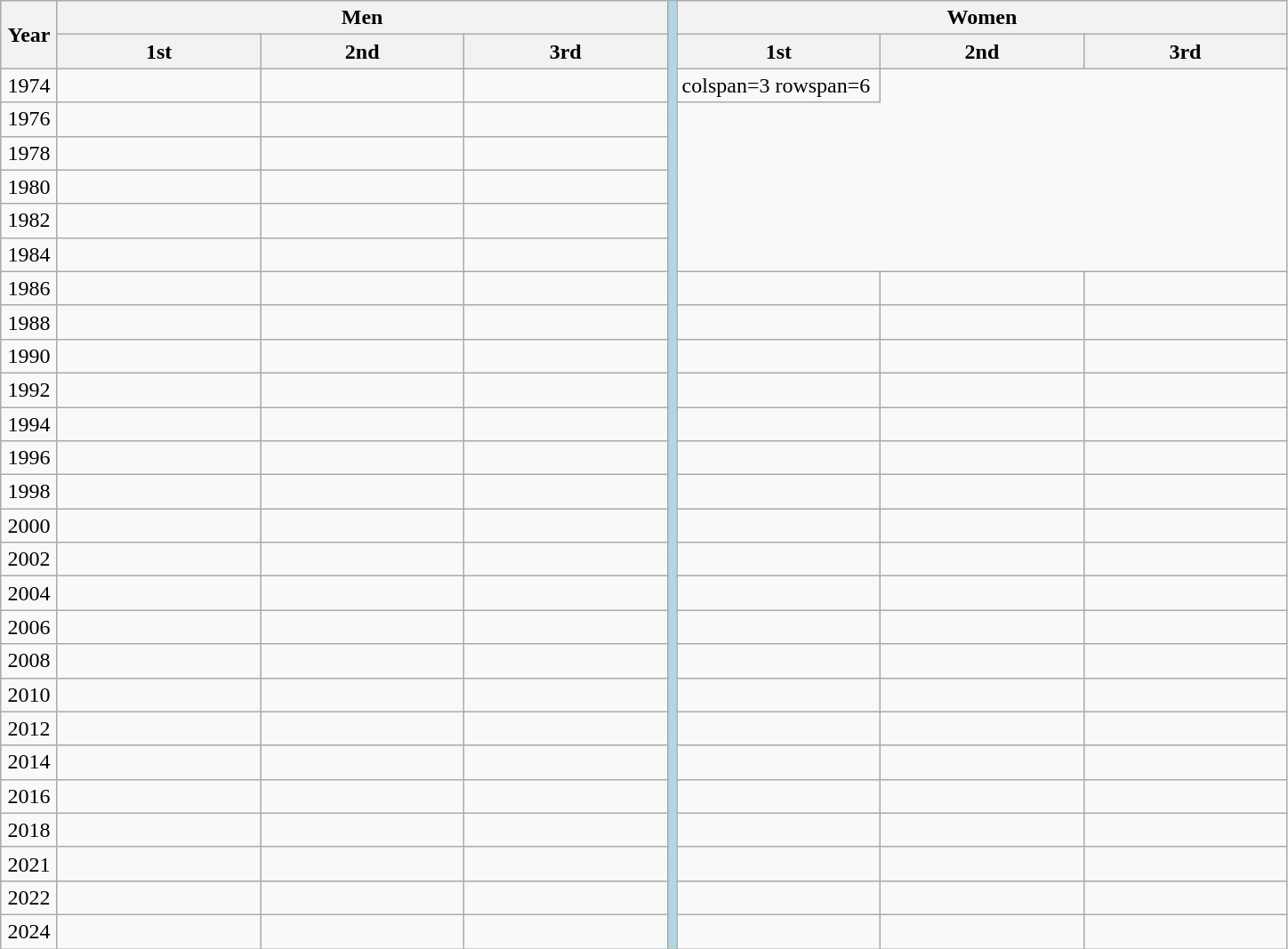<table class="wikitable" style="text-align:left;">
<tr>
<th rowspan=2 width=35>Year</th>
<th colspan=3>Men</th>
<td rowspan=28 bgcolor=lightblue></td>
<th colspan=3>Women</th>
</tr>
<tr>
<th width=145>1st</th>
<th width=145>2nd</th>
<th width=145>3rd</th>
<th width=145>1st</th>
<th width=145>2nd</th>
<th width=145>3rd</th>
</tr>
<tr>
<td align=center>1974</td>
<td><strong></strong></td>
<td></td>
<td></td>
<td>colspan=3 rowspan=6 </td>
</tr>
<tr>
<td align=center>1976</td>
<td><strong></strong></td>
<td></td>
<td></td>
</tr>
<tr>
<td align=center>1978</td>
<td><strong></strong></td>
<td></td>
<td></td>
</tr>
<tr>
<td align=center>1980</td>
<td><strong></strong></td>
<td></td>
<td></td>
</tr>
<tr>
<td align=center>1982</td>
<td><strong></strong></td>
<td></td>
<td></td>
</tr>
<tr>
<td align=center>1984</td>
<td><strong></strong></td>
<td></td>
<td></td>
</tr>
<tr>
<td align=center>1986</td>
<td><strong></strong></td>
<td></td>
<td></td>
<td><strong></strong></td>
<td></td>
<td></td>
</tr>
<tr>
<td align=center>1988</td>
<td><strong></strong></td>
<td></td>
<td></td>
<td><strong></strong></td>
<td></td>
<td></td>
</tr>
<tr>
<td align=center>1990</td>
<td><strong></strong></td>
<td></td>
<td></td>
<td><strong></strong></td>
<td></td>
<td></td>
</tr>
<tr>
<td align=center>1992</td>
<td><strong></strong></td>
<td></td>
<td></td>
<td><strong></strong></td>
<td></td>
<td></td>
</tr>
<tr>
<td align=center>1994</td>
<td><strong></strong></td>
<td></td>
<td></td>
<td><strong></strong></td>
<td></td>
<td></td>
</tr>
<tr>
<td align=center>1996</td>
<td><strong></strong></td>
<td></td>
<td></td>
<td><strong></strong></td>
<td></td>
<td></td>
</tr>
<tr>
<td align=center>1998</td>
<td><strong></strong></td>
<td></td>
<td></td>
<td><strong></strong></td>
<td></td>
<td></td>
</tr>
<tr>
<td align=center>2000</td>
<td><strong></strong></td>
<td></td>
<td></td>
<td><strong></strong></td>
<td></td>
<td></td>
</tr>
<tr>
<td align=center>2002</td>
<td><strong></strong></td>
<td></td>
<td></td>
<td><strong></strong></td>
<td></td>
<td></td>
</tr>
<tr>
<td align=center>2004</td>
<td><strong></strong></td>
<td></td>
<td></td>
<td><strong></strong></td>
<td></td>
<td></td>
</tr>
<tr>
<td align=center>2006</td>
<td><strong></strong></td>
<td></td>
<td></td>
<td><strong></strong></td>
<td></td>
<td></td>
</tr>
<tr>
<td align=center>2008</td>
<td><strong></strong></td>
<td></td>
<td></td>
<td><strong></strong></td>
<td></td>
<td></td>
</tr>
<tr>
<td align=center>2010</td>
<td><strong></strong></td>
<td></td>
<td></td>
<td><strong></strong></td>
<td></td>
<td></td>
</tr>
<tr>
<td align=center>2012</td>
<td><strong></strong></td>
<td></td>
<td></td>
<td><strong></strong></td>
<td></td>
<td></td>
</tr>
<tr>
<td align=center>2014</td>
<td><strong></strong></td>
<td></td>
<td></td>
<td><strong></strong></td>
<td></td>
<td></td>
</tr>
<tr>
<td align=center>2016</td>
<td><strong></strong></td>
<td></td>
<td></td>
<td><strong></strong></td>
<td></td>
<td></td>
</tr>
<tr>
<td align=center>2018</td>
<td><strong></strong></td>
<td></td>
<td></td>
<td><strong></strong></td>
<td></td>
<td></td>
</tr>
<tr>
<td align=center>2021</td>
<td><strong></strong></td>
<td></td>
<td></td>
<td><strong></strong></td>
<td></td>
<td></td>
</tr>
<tr>
<td align=center>2022</td>
<td><strong></strong></td>
<td></td>
<td></td>
<td><strong></strong></td>
<td></td>
<td></td>
</tr>
<tr>
<td align=center>2024</td>
<td><strong></strong></td>
<td></td>
<td></td>
<td><strong></strong></td>
<td></td>
<td></td>
</tr>
</table>
